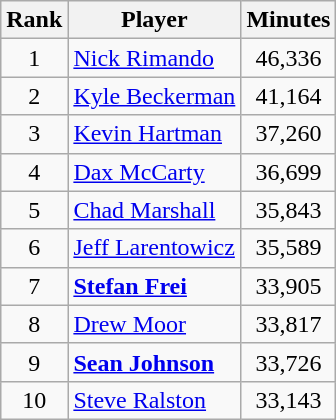<table class="wikitable">
<tr>
<th>Rank</th>
<th>Player</th>
<th>Minutes</th>
</tr>
<tr>
<td align=center>1</td>
<td> <a href='#'>Nick Rimando</a></td>
<td align=center>46,336</td>
</tr>
<tr>
<td align=center>2</td>
<td> <a href='#'>Kyle Beckerman</a></td>
<td align=center>41,164</td>
</tr>
<tr>
<td align=center>3</td>
<td> <a href='#'>Kevin Hartman</a></td>
<td align=center>37,260</td>
</tr>
<tr>
<td align=center>4</td>
<td> <a href='#'>Dax McCarty</a></td>
<td align=center>36,699</td>
</tr>
<tr>
<td align=center>5</td>
<td> <a href='#'>Chad Marshall</a></td>
<td align=center>35,843</td>
</tr>
<tr>
<td align=center>6</td>
<td> <a href='#'>Jeff Larentowicz</a></td>
<td align=center>35,589</td>
</tr>
<tr>
<td align=center>7</td>
<td> <strong><a href='#'>Stefan Frei</a></strong></td>
<td align=center>33,905</td>
</tr>
<tr>
<td align=center>8</td>
<td> <a href='#'>Drew Moor</a></td>
<td align=center>33,817</td>
</tr>
<tr>
<td align=center>9</td>
<td> <strong><a href='#'>Sean Johnson</a></strong></td>
<td align=center>33,726</td>
</tr>
<tr>
<td align=center>10</td>
<td> <a href='#'>Steve Ralston</a></td>
<td align=center>33,143</td>
</tr>
</table>
